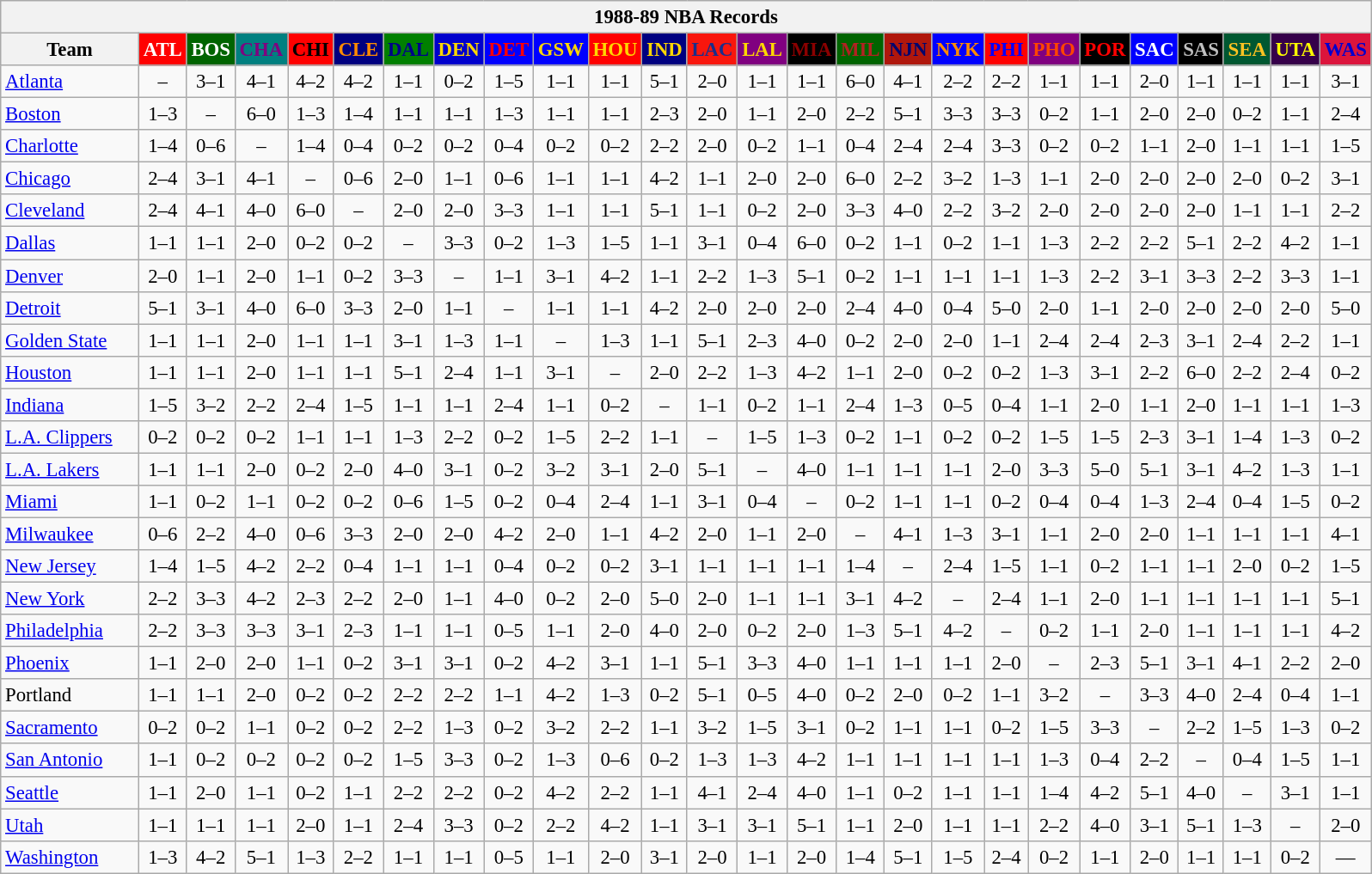<table class="wikitable" style="font-size:95%; text-align:center;">
<tr>
<th colspan=26>1988-89 NBA Records</th>
</tr>
<tr>
<th width=100>Team</th>
<th style="background:#FF0000;color:#FFFFFF;width=35">ATL</th>
<th style="background:#006400;color:#FFFFFF;width=35">BOS</th>
<th style="background:#008080;color:#800080;width=35">CHA</th>
<th style="background:#FF0000;color:#000000;width=35">CHI</th>
<th style="background:#000080;color:#FF8C00;width=35">CLE</th>
<th style="background:#008000;color:#00008B;width=35">DAL</th>
<th style="background:#0000CD;color:#FFD700;width=35">DEN</th>
<th style="background:#0000FF;color:#FF0000;width=35">DET</th>
<th style="background:#0000FF;color:#FFD700;width=35">GSW</th>
<th style="background:#FF0000;color:#FFD700;width=35">HOU</th>
<th style="background:#000080;color:#FFD700;width=35">IND</th>
<th style="background:#F9160D;color:#1A2E8B;width=35">LAC</th>
<th style="background:#800080;color:#FFD700;width=35">LAL</th>
<th style="background:#000000;color:#8B0000;width=35">MIA</th>
<th style="background:#006400;color:#B22222;width=35">MIL</th>
<th style="background:#B0170C;color:#00056D;width=35">NJN</th>
<th style="background:#0000FF;color:#FF8C00;width=35">NYK</th>
<th style="background:#FF0000;color:#0000FF;width=35">PHI</th>
<th style="background:#800080;color:#FF4500;width=35">PHO</th>
<th style="background:#000000;color:#FF0000;width=35">POR</th>
<th style="background:#0000FF;color:#FFFFFF;width=35">SAC</th>
<th style="background:#000000;color:#C0C0C0;width=35">SAS</th>
<th style="background:#005831;color:#FFC322;width=35">SEA</th>
<th style="background:#36004A;color:#FFFF00;width=35">UTA</th>
<th style="background:#DC143C;color:#0000CD;width=35">WAS</th>
</tr>
<tr>
<td style="text-align:left;"><a href='#'>Atlanta</a></td>
<td>–</td>
<td>3–1</td>
<td>4–1</td>
<td>4–2</td>
<td>4–2</td>
<td>1–1</td>
<td>0–2</td>
<td>1–5</td>
<td>1–1</td>
<td>1–1</td>
<td>5–1</td>
<td>2–0</td>
<td>1–1</td>
<td>1–1</td>
<td>6–0</td>
<td>4–1</td>
<td>2–2</td>
<td>2–2</td>
<td>1–1</td>
<td>1–1</td>
<td>2–0</td>
<td>1–1</td>
<td>1–1</td>
<td>1–1</td>
<td>3–1</td>
</tr>
<tr>
<td style="text-align:left;"><a href='#'>Boston</a></td>
<td>1–3</td>
<td>–</td>
<td>6–0</td>
<td>1–3</td>
<td>1–4</td>
<td>1–1</td>
<td>1–1</td>
<td>1–3</td>
<td>1–1</td>
<td>1–1</td>
<td>2–3</td>
<td>2–0</td>
<td>1–1</td>
<td>2–0</td>
<td>2–2</td>
<td>5–1</td>
<td>3–3</td>
<td>3–3</td>
<td>0–2</td>
<td>1–1</td>
<td>2–0</td>
<td>2–0</td>
<td>0–2</td>
<td>1–1</td>
<td>2–4</td>
</tr>
<tr>
<td style="text-align:left;"><a href='#'>Charlotte</a></td>
<td>1–4</td>
<td>0–6</td>
<td>–</td>
<td>1–4</td>
<td>0–4</td>
<td>0–2</td>
<td>0–2</td>
<td>0–4</td>
<td>0–2</td>
<td>0–2</td>
<td>2–2</td>
<td>2–0</td>
<td>0–2</td>
<td>1–1</td>
<td>0–4</td>
<td>2–4</td>
<td>2–4</td>
<td>3–3</td>
<td>0–2</td>
<td>0–2</td>
<td>1–1</td>
<td>2–0</td>
<td>1–1</td>
<td>1–1</td>
<td>1–5</td>
</tr>
<tr>
<td style="text-align:left;"><a href='#'>Chicago</a></td>
<td>2–4</td>
<td>3–1</td>
<td>4–1</td>
<td>–</td>
<td>0–6</td>
<td>2–0</td>
<td>1–1</td>
<td>0–6</td>
<td>1–1</td>
<td>1–1</td>
<td>4–2</td>
<td>1–1</td>
<td>2–0</td>
<td>2–0</td>
<td>6–0</td>
<td>2–2</td>
<td>3–2</td>
<td>1–3</td>
<td>1–1</td>
<td>2–0</td>
<td>2–0</td>
<td>2–0</td>
<td>2–0</td>
<td>0–2</td>
<td>3–1</td>
</tr>
<tr>
<td style="text-align:left;"><a href='#'>Cleveland</a></td>
<td>2–4</td>
<td>4–1</td>
<td>4–0</td>
<td>6–0</td>
<td>–</td>
<td>2–0</td>
<td>2–0</td>
<td>3–3</td>
<td>1–1</td>
<td>1–1</td>
<td>5–1</td>
<td>1–1</td>
<td>0–2</td>
<td>2–0</td>
<td>3–3</td>
<td>4–0</td>
<td>2–2</td>
<td>3–2</td>
<td>2–0</td>
<td>2–0</td>
<td>2–0</td>
<td>2–0</td>
<td>1–1</td>
<td>1–1</td>
<td>2–2</td>
</tr>
<tr>
<td style="text-align:left;"><a href='#'>Dallas</a></td>
<td>1–1</td>
<td>1–1</td>
<td>2–0</td>
<td>0–2</td>
<td>0–2</td>
<td>–</td>
<td>3–3</td>
<td>0–2</td>
<td>1–3</td>
<td>1–5</td>
<td>1–1</td>
<td>3–1</td>
<td>0–4</td>
<td>6–0</td>
<td>0–2</td>
<td>1–1</td>
<td>0–2</td>
<td>1–1</td>
<td>1–3</td>
<td>2–2</td>
<td>2–2</td>
<td>5–1</td>
<td>2–2</td>
<td>4–2</td>
<td>1–1</td>
</tr>
<tr>
<td style="text-align:left;"><a href='#'>Denver</a></td>
<td>2–0</td>
<td>1–1</td>
<td>2–0</td>
<td>1–1</td>
<td>0–2</td>
<td>3–3</td>
<td>–</td>
<td>1–1</td>
<td>3–1</td>
<td>4–2</td>
<td>1–1</td>
<td>2–2</td>
<td>1–3</td>
<td>5–1</td>
<td>0–2</td>
<td>1–1</td>
<td>1–1</td>
<td>1–1</td>
<td>1–3</td>
<td>2–2</td>
<td>3–1</td>
<td>3–3</td>
<td>2–2</td>
<td>3–3</td>
<td>1–1</td>
</tr>
<tr>
<td style="text-align:left;"><a href='#'>Detroit</a></td>
<td>5–1</td>
<td>3–1</td>
<td>4–0</td>
<td>6–0</td>
<td>3–3</td>
<td>2–0</td>
<td>1–1</td>
<td>–</td>
<td>1–1</td>
<td>1–1</td>
<td>4–2</td>
<td>2–0</td>
<td>2–0</td>
<td>2–0</td>
<td>2–4</td>
<td>4–0</td>
<td>0–4</td>
<td>5–0</td>
<td>2–0</td>
<td>1–1</td>
<td>2–0</td>
<td>2–0</td>
<td>2–0</td>
<td>2–0</td>
<td>5–0</td>
</tr>
<tr>
<td style="text-align:left;"><a href='#'>Golden State</a></td>
<td>1–1</td>
<td>1–1</td>
<td>2–0</td>
<td>1–1</td>
<td>1–1</td>
<td>3–1</td>
<td>1–3</td>
<td>1–1</td>
<td>–</td>
<td>1–3</td>
<td>1–1</td>
<td>5–1</td>
<td>2–3</td>
<td>4–0</td>
<td>0–2</td>
<td>2–0</td>
<td>2–0</td>
<td>1–1</td>
<td>2–4</td>
<td>2–4</td>
<td>2–3</td>
<td>3–1</td>
<td>2–4</td>
<td>2–2</td>
<td>1–1</td>
</tr>
<tr>
<td style="text-align:left;"><a href='#'>Houston</a></td>
<td>1–1</td>
<td>1–1</td>
<td>2–0</td>
<td>1–1</td>
<td>1–1</td>
<td>5–1</td>
<td>2–4</td>
<td>1–1</td>
<td>3–1</td>
<td>–</td>
<td>2–0</td>
<td>2–2</td>
<td>1–3</td>
<td>4–2</td>
<td>1–1</td>
<td>2–0</td>
<td>0–2</td>
<td>0–2</td>
<td>1–3</td>
<td>3–1</td>
<td>2–2</td>
<td>6–0</td>
<td>2–2</td>
<td>2–4</td>
<td>0–2</td>
</tr>
<tr>
<td style="text-align:left;"><a href='#'>Indiana</a></td>
<td>1–5</td>
<td>3–2</td>
<td>2–2</td>
<td>2–4</td>
<td>1–5</td>
<td>1–1</td>
<td>1–1</td>
<td>2–4</td>
<td>1–1</td>
<td>0–2</td>
<td>–</td>
<td>1–1</td>
<td>0–2</td>
<td>1–1</td>
<td>2–4</td>
<td>1–3</td>
<td>0–5</td>
<td>0–4</td>
<td>1–1</td>
<td>2–0</td>
<td>1–1</td>
<td>2–0</td>
<td>1–1</td>
<td>1–1</td>
<td>1–3</td>
</tr>
<tr>
<td style="text-align:left;"><a href='#'>L.A. Clippers</a></td>
<td>0–2</td>
<td>0–2</td>
<td>0–2</td>
<td>1–1</td>
<td>1–1</td>
<td>1–3</td>
<td>2–2</td>
<td>0–2</td>
<td>1–5</td>
<td>2–2</td>
<td>1–1</td>
<td>–</td>
<td>1–5</td>
<td>1–3</td>
<td>0–2</td>
<td>1–1</td>
<td>0–2</td>
<td>0–2</td>
<td>1–5</td>
<td>1–5</td>
<td>2–3</td>
<td>3–1</td>
<td>1–4</td>
<td>1–3</td>
<td>0–2</td>
</tr>
<tr>
<td style="text-align:left;"><a href='#'>L.A. Lakers</a></td>
<td>1–1</td>
<td>1–1</td>
<td>2–0</td>
<td>0–2</td>
<td>2–0</td>
<td>4–0</td>
<td>3–1</td>
<td>0–2</td>
<td>3–2</td>
<td>3–1</td>
<td>2–0</td>
<td>5–1</td>
<td>–</td>
<td>4–0</td>
<td>1–1</td>
<td>1–1</td>
<td>1–1</td>
<td>2–0</td>
<td>3–3</td>
<td>5–0</td>
<td>5–1</td>
<td>3–1</td>
<td>4–2</td>
<td>1–3</td>
<td>1–1</td>
</tr>
<tr>
<td style="text-align:left;"><a href='#'>Miami</a></td>
<td>1–1</td>
<td>0–2</td>
<td>1–1</td>
<td>0–2</td>
<td>0–2</td>
<td>0–6</td>
<td>1–5</td>
<td>0–2</td>
<td>0–4</td>
<td>2–4</td>
<td>1–1</td>
<td>3–1</td>
<td>0–4</td>
<td>–</td>
<td>0–2</td>
<td>1–1</td>
<td>1–1</td>
<td>0–2</td>
<td>0–4</td>
<td>0–4</td>
<td>1–3</td>
<td>2–4</td>
<td>0–4</td>
<td>1–5</td>
<td>0–2</td>
</tr>
<tr>
<td style="text-align:left;"><a href='#'>Milwaukee</a></td>
<td>0–6</td>
<td>2–2</td>
<td>4–0</td>
<td>0–6</td>
<td>3–3</td>
<td>2–0</td>
<td>2–0</td>
<td>4–2</td>
<td>2–0</td>
<td>1–1</td>
<td>4–2</td>
<td>2–0</td>
<td>1–1</td>
<td>2–0</td>
<td>–</td>
<td>4–1</td>
<td>1–3</td>
<td>3–1</td>
<td>1–1</td>
<td>2–0</td>
<td>2–0</td>
<td>1–1</td>
<td>1–1</td>
<td>1–1</td>
<td>4–1</td>
</tr>
<tr>
<td style="text-align:left;"><a href='#'>New Jersey</a></td>
<td>1–4</td>
<td>1–5</td>
<td>4–2</td>
<td>2–2</td>
<td>0–4</td>
<td>1–1</td>
<td>1–1</td>
<td>0–4</td>
<td>0–2</td>
<td>0–2</td>
<td>3–1</td>
<td>1–1</td>
<td>1–1</td>
<td>1–1</td>
<td>1–4</td>
<td>–</td>
<td>2–4</td>
<td>1–5</td>
<td>1–1</td>
<td>0–2</td>
<td>1–1</td>
<td>1–1</td>
<td>2–0</td>
<td>0–2</td>
<td>1–5</td>
</tr>
<tr>
<td style="text-align:left;"><a href='#'>New York</a></td>
<td>2–2</td>
<td>3–3</td>
<td>4–2</td>
<td>2–3</td>
<td>2–2</td>
<td>2–0</td>
<td>1–1</td>
<td>4–0</td>
<td>0–2</td>
<td>2–0</td>
<td>5–0</td>
<td>2–0</td>
<td>1–1</td>
<td>1–1</td>
<td>3–1</td>
<td>4–2</td>
<td>–</td>
<td>2–4</td>
<td>1–1</td>
<td>2–0</td>
<td>1–1</td>
<td>1–1</td>
<td>1–1</td>
<td>1–1</td>
<td>5–1</td>
</tr>
<tr>
<td style="text-align:left;"><a href='#'>Philadelphia</a></td>
<td>2–2</td>
<td>3–3</td>
<td>3–3</td>
<td>3–1</td>
<td>2–3</td>
<td>1–1</td>
<td>1–1</td>
<td>0–5</td>
<td>1–1</td>
<td>2–0</td>
<td>4–0</td>
<td>2–0</td>
<td>0–2</td>
<td>2–0</td>
<td>1–3</td>
<td>5–1</td>
<td>4–2</td>
<td>–</td>
<td>0–2</td>
<td>1–1</td>
<td>2–0</td>
<td>1–1</td>
<td>1–1</td>
<td>1–1</td>
<td>4–2</td>
</tr>
<tr>
<td style="text-align:left;"><a href='#'>Phoenix</a></td>
<td>1–1</td>
<td>2–0</td>
<td>2–0</td>
<td>1–1</td>
<td>0–2</td>
<td>3–1</td>
<td>3–1</td>
<td>0–2</td>
<td>4–2</td>
<td>3–1</td>
<td>1–1</td>
<td>5–1</td>
<td>3–3</td>
<td>4–0</td>
<td>1–1</td>
<td>1–1</td>
<td>1–1</td>
<td>2–0</td>
<td>–</td>
<td>2–3</td>
<td>5–1</td>
<td>3–1</td>
<td>4–1</td>
<td>2–2</td>
<td>2–0</td>
</tr>
<tr>
<td style="text-align:left;">Portland</td>
<td>1–1</td>
<td>1–1</td>
<td>2–0</td>
<td>0–2</td>
<td>0–2</td>
<td>2–2</td>
<td>2–2</td>
<td>1–1</td>
<td>4–2</td>
<td>1–3</td>
<td>0–2</td>
<td>5–1</td>
<td>0–5</td>
<td>4–0</td>
<td>0–2</td>
<td>2–0</td>
<td>0–2</td>
<td>1–1</td>
<td>3–2</td>
<td>–</td>
<td>3–3</td>
<td>4–0</td>
<td>2–4</td>
<td>0–4</td>
<td>1–1</td>
</tr>
<tr>
<td style="text-align:left;"><a href='#'>Sacramento</a></td>
<td>0–2</td>
<td>0–2</td>
<td>1–1</td>
<td>0–2</td>
<td>0–2</td>
<td>2–2</td>
<td>1–3</td>
<td>0–2</td>
<td>3–2</td>
<td>2–2</td>
<td>1–1</td>
<td>3–2</td>
<td>1–5</td>
<td>3–1</td>
<td>0–2</td>
<td>1–1</td>
<td>1–1</td>
<td>0–2</td>
<td>1–5</td>
<td>3–3</td>
<td>–</td>
<td>2–2</td>
<td>1–5</td>
<td>1–3</td>
<td>0–2</td>
</tr>
<tr>
<td style="text-align:left;"><a href='#'>San Antonio</a></td>
<td>1–1</td>
<td>0–2</td>
<td>0–2</td>
<td>0–2</td>
<td>0–2</td>
<td>1–5</td>
<td>3–3</td>
<td>0–2</td>
<td>1–3</td>
<td>0–6</td>
<td>0–2</td>
<td>1–3</td>
<td>1–3</td>
<td>4–2</td>
<td>1–1</td>
<td>1–1</td>
<td>1–1</td>
<td>1–1</td>
<td>1–3</td>
<td>0–4</td>
<td>2–2</td>
<td>–</td>
<td>0–4</td>
<td>1–5</td>
<td>1–1</td>
</tr>
<tr>
<td style="text-align:left;"><a href='#'>Seattle</a></td>
<td>1–1</td>
<td>2–0</td>
<td>1–1</td>
<td>0–2</td>
<td>1–1</td>
<td>2–2</td>
<td>2–2</td>
<td>0–2</td>
<td>4–2</td>
<td>2–2</td>
<td>1–1</td>
<td>4–1</td>
<td>2–4</td>
<td>4–0</td>
<td>1–1</td>
<td>0–2</td>
<td>1–1</td>
<td>1–1</td>
<td>1–4</td>
<td>4–2</td>
<td>5–1</td>
<td>4–0</td>
<td>–</td>
<td>3–1</td>
<td>1–1</td>
</tr>
<tr>
<td style="text-align:left;"><a href='#'>Utah</a></td>
<td>1–1</td>
<td>1–1</td>
<td>1–1</td>
<td>2–0</td>
<td>1–1</td>
<td>2–4</td>
<td>3–3</td>
<td>0–2</td>
<td>2–2</td>
<td>4–2</td>
<td>1–1</td>
<td>3–1</td>
<td>3–1</td>
<td>5–1</td>
<td>1–1</td>
<td>2–0</td>
<td>1–1</td>
<td>1–1</td>
<td>2–2</td>
<td>4–0</td>
<td>3–1</td>
<td>5–1</td>
<td>1–3</td>
<td>–</td>
<td>2–0</td>
</tr>
<tr>
<td style="text-align:left;"><a href='#'>Washington</a></td>
<td>1–3</td>
<td>4–2</td>
<td>5–1</td>
<td>1–3</td>
<td>2–2</td>
<td>1–1</td>
<td>1–1</td>
<td>0–5</td>
<td>1–1</td>
<td>2–0</td>
<td>3–1</td>
<td>2–0</td>
<td>1–1</td>
<td>2–0</td>
<td>1–4</td>
<td>5–1</td>
<td>1–5</td>
<td>2–4</td>
<td>0–2</td>
<td>1–1</td>
<td>2–0</td>
<td>1–1</td>
<td>1–1</td>
<td>0–2</td>
<td>—</td>
</tr>
</table>
